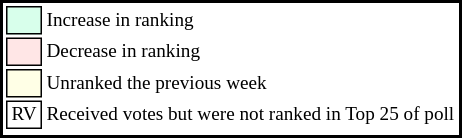<table style="border:2px solid black;font-size:80%;">
<tr>
<td style="background:#d8ffeb; width:20px; border:1px solid black;"> </td>
<td>Increase in ranking</td>
</tr>
<tr>
<td style="background:#ffe6e6; width:20px; border:1px solid black;"> </td>
<td>Decrease in ranking</td>
</tr>
<tr>
<td style="background:#ffffe6; width:20px; border:1px solid black;"> </td>
<td>Unranked the previous week</td>
</tr>
<tr>
<td align=center style="width:20px; border:1px solid black;">RV</td>
<td>Received votes but were not ranked in Top 25 of poll</td>
</tr>
<tr>
</tr>
</table>
